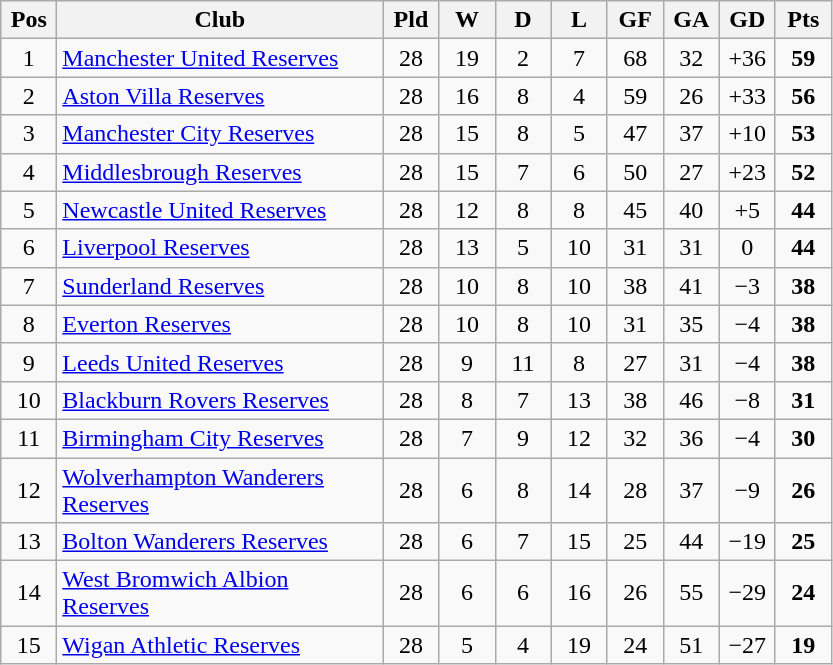<table class="wikitable" style="text-align:center">
<tr>
<th width=30>Pos</th>
<th width=210>Club</th>
<th width=30>Pld</th>
<th width=30>W</th>
<th width=30>D</th>
<th width=30>L</th>
<th width=30>GF</th>
<th width=30>GA</th>
<th width=30>GD</th>
<th width=30>Pts</th>
</tr>
<tr>
<td>1</td>
<td align="left"><a href='#'>Manchester United Reserves</a></td>
<td>28</td>
<td>19</td>
<td>2</td>
<td>7</td>
<td>68</td>
<td>32</td>
<td>+36</td>
<td><strong>59</strong></td>
</tr>
<tr>
<td>2</td>
<td align="left"><a href='#'>Aston Villa Reserves</a></td>
<td>28</td>
<td>16</td>
<td>8</td>
<td>4</td>
<td>59</td>
<td>26</td>
<td>+33</td>
<td><strong>56</strong></td>
</tr>
<tr>
<td>3</td>
<td align="left"><a href='#'>Manchester City Reserves</a></td>
<td>28</td>
<td>15</td>
<td>8</td>
<td>5</td>
<td>47</td>
<td>37</td>
<td>+10</td>
<td><strong>53</strong></td>
</tr>
<tr>
<td>4</td>
<td align="left"><a href='#'>Middlesbrough Reserves</a></td>
<td>28</td>
<td>15</td>
<td>7</td>
<td>6</td>
<td>50</td>
<td>27</td>
<td>+23</td>
<td><strong>52</strong></td>
</tr>
<tr>
<td>5</td>
<td align="left"><a href='#'> Newcastle United Reserves</a></td>
<td>28</td>
<td>12</td>
<td>8</td>
<td>8</td>
<td>45</td>
<td>40</td>
<td>+5</td>
<td><strong>44</strong></td>
</tr>
<tr>
<td>6</td>
<td align="left"><a href='#'>Liverpool Reserves</a></td>
<td>28</td>
<td>13</td>
<td>5</td>
<td>10</td>
<td>31</td>
<td>31</td>
<td>0</td>
<td><strong>44</strong></td>
</tr>
<tr>
<td>7</td>
<td align="left"><a href='#'>Sunderland Reserves</a></td>
<td>28</td>
<td>10</td>
<td>8</td>
<td>10</td>
<td>38</td>
<td>41</td>
<td>−3</td>
<td><strong>38</strong></td>
</tr>
<tr>
<td>8</td>
<td align="left"><a href='#'>Everton Reserves</a></td>
<td>28</td>
<td>10</td>
<td>8</td>
<td>10</td>
<td>31</td>
<td>35</td>
<td>−4</td>
<td><strong>38</strong></td>
</tr>
<tr>
<td>9</td>
<td align="left"><a href='#'>Leeds United Reserves</a></td>
<td>28</td>
<td>9</td>
<td>11</td>
<td>8</td>
<td>27</td>
<td>31</td>
<td>−4</td>
<td><strong>38</strong></td>
</tr>
<tr>
<td>10</td>
<td align="left"><a href='#'>Blackburn Rovers Reserves</a></td>
<td>28</td>
<td>8</td>
<td>7</td>
<td>13</td>
<td>38</td>
<td>46</td>
<td>−8</td>
<td><strong>31</strong></td>
</tr>
<tr>
<td>11</td>
<td align="left"><a href='#'>Birmingham City Reserves</a></td>
<td>28</td>
<td>7</td>
<td>9</td>
<td>12</td>
<td>32</td>
<td>36</td>
<td>−4</td>
<td><strong>30</strong></td>
</tr>
<tr>
<td>12</td>
<td align="left"><a href='#'>Wolverhampton Wanderers Reserves</a></td>
<td>28</td>
<td>6</td>
<td>8</td>
<td>14</td>
<td>28</td>
<td>37</td>
<td>−9</td>
<td><strong>26</strong></td>
</tr>
<tr>
<td>13</td>
<td align="left"><a href='#'>Bolton Wanderers Reserves</a></td>
<td>28</td>
<td>6</td>
<td>7</td>
<td>15</td>
<td>25</td>
<td>44</td>
<td>−19</td>
<td><strong>25</strong></td>
</tr>
<tr>
<td>14</td>
<td align="left"><a href='#'>West Bromwich Albion Reserves</a></td>
<td>28</td>
<td>6</td>
<td>6</td>
<td>16</td>
<td>26</td>
<td>55</td>
<td>−29</td>
<td><strong>24</strong></td>
</tr>
<tr>
<td>15</td>
<td align="left"><a href='#'>Wigan Athletic Reserves</a></td>
<td>28</td>
<td>5</td>
<td>4</td>
<td>19</td>
<td>24</td>
<td>51</td>
<td>−27</td>
<td><strong>19</strong></td>
</tr>
</table>
